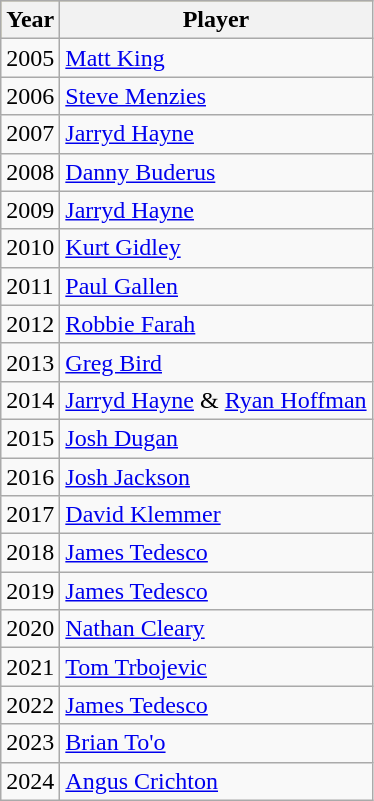<table class="wikitable">
<tr style="background:#bdb76b;">
<th>Year</th>
<th>Player</th>
</tr>
<tr>
<td>2005</td>
<td><a href='#'>Matt King</a></td>
</tr>
<tr>
<td>2006</td>
<td><a href='#'>Steve Menzies</a></td>
</tr>
<tr>
<td>2007</td>
<td><a href='#'>Jarryd Hayne</a></td>
</tr>
<tr>
<td>2008</td>
<td><a href='#'>Danny Buderus</a></td>
</tr>
<tr>
<td>2009</td>
<td><a href='#'>Jarryd Hayne</a></td>
</tr>
<tr>
<td>2010</td>
<td><a href='#'>Kurt Gidley</a></td>
</tr>
<tr>
<td>2011</td>
<td><a href='#'>Paul Gallen</a></td>
</tr>
<tr>
<td>2012</td>
<td><a href='#'>Robbie Farah</a></td>
</tr>
<tr>
<td>2013</td>
<td><a href='#'>Greg Bird</a></td>
</tr>
<tr>
<td>2014</td>
<td><a href='#'>Jarryd Hayne</a> & <a href='#'>Ryan Hoffman</a></td>
</tr>
<tr>
<td>2015</td>
<td><a href='#'>Josh Dugan</a></td>
</tr>
<tr>
<td>2016</td>
<td><a href='#'>Josh Jackson</a></td>
</tr>
<tr>
<td>2017</td>
<td><a href='#'>David Klemmer</a></td>
</tr>
<tr>
<td>2018</td>
<td><a href='#'>James Tedesco</a></td>
</tr>
<tr>
<td>2019</td>
<td><a href='#'>James Tedesco</a></td>
</tr>
<tr>
<td>2020</td>
<td><a href='#'>Nathan Cleary</a></td>
</tr>
<tr>
<td>2021</td>
<td><a href='#'>Tom Trbojevic</a></td>
</tr>
<tr>
<td>2022</td>
<td><a href='#'>James Tedesco</a></td>
</tr>
<tr>
<td>2023</td>
<td><a href='#'>Brian To'o</a></td>
</tr>
<tr>
<td>2024</td>
<td><a href='#'>Angus Crichton</a></td>
</tr>
</table>
